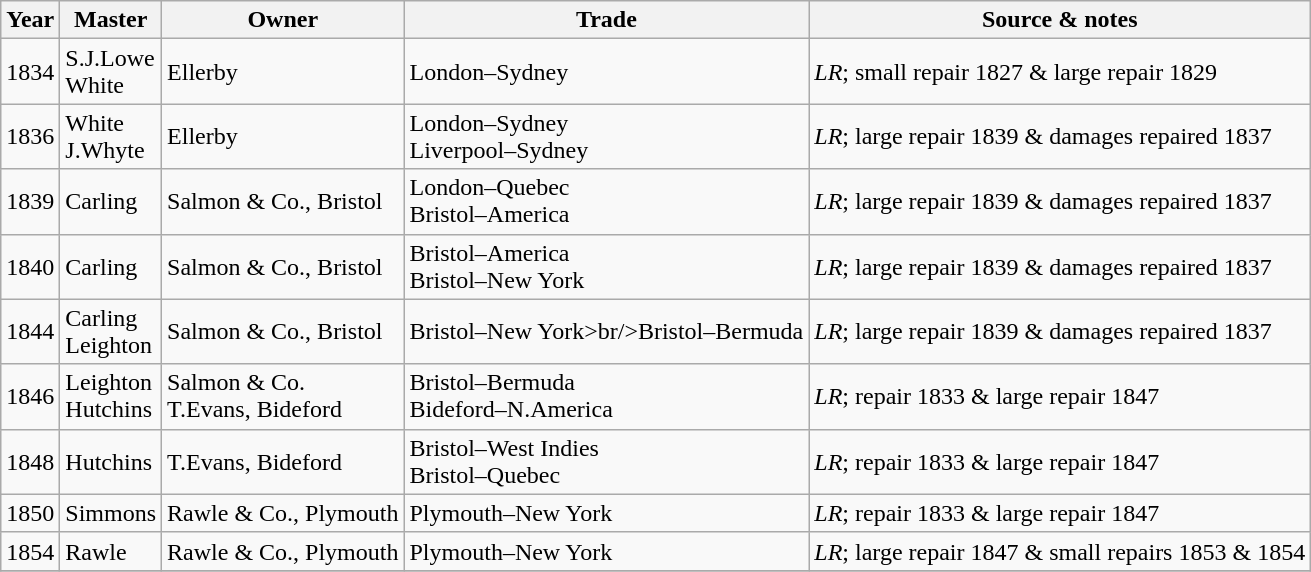<table class=" wikitable">
<tr>
<th>Year</th>
<th>Master</th>
<th>Owner</th>
<th>Trade</th>
<th>Source & notes</th>
</tr>
<tr>
<td>1834</td>
<td>S.J.Lowe<br>White</td>
<td>Ellerby</td>
<td>London–Sydney</td>
<td><em>LR</em>; small repair 1827 & large repair 1829</td>
</tr>
<tr>
<td>1836</td>
<td>White<br>J.Whyte</td>
<td>Ellerby</td>
<td>London–Sydney<br>Liverpool–Sydney</td>
<td><em>LR</em>; large repair 1839 & damages repaired 1837</td>
</tr>
<tr>
<td>1839</td>
<td>Carling</td>
<td>Salmon & Co., Bristol</td>
<td>London–Quebec<br>Bristol–America</td>
<td><em>LR</em>; large repair 1839 & damages repaired 1837</td>
</tr>
<tr>
<td>1840</td>
<td>Carling</td>
<td>Salmon & Co., Bristol</td>
<td>Bristol–America<br>Bristol–New York</td>
<td><em>LR</em>; large repair 1839 & damages repaired 1837</td>
</tr>
<tr>
<td>1844</td>
<td>Carling<br>Leighton</td>
<td>Salmon & Co., Bristol</td>
<td>Bristol–New York>br/>Bristol–Bermuda</td>
<td><em>LR</em>; large repair 1839 & damages repaired 1837</td>
</tr>
<tr>
<td>1846</td>
<td>Leighton<br>Hutchins</td>
<td>Salmon & Co.<br>T.Evans, Bideford</td>
<td>Bristol–Bermuda<br>Bideford–N.America</td>
<td><em>LR</em>; repair 1833 & large repair 1847</td>
</tr>
<tr>
<td>1848</td>
<td>Hutchins</td>
<td>T.Evans, Bideford</td>
<td>Bristol–West Indies<br>Bristol–Quebec</td>
<td><em>LR</em>; repair 1833 & large repair 1847</td>
</tr>
<tr>
<td>1850</td>
<td>Simmons</td>
<td>Rawle & Co., Plymouth</td>
<td>Plymouth–New York</td>
<td><em>LR</em>; repair 1833 & large repair 1847</td>
</tr>
<tr>
<td>1854</td>
<td>Rawle</td>
<td>Rawle & Co., Plymouth</td>
<td>Plymouth–New York</td>
<td><em>LR</em>; large repair 1847 & small repairs 1853 & 1854</td>
</tr>
<tr>
</tr>
</table>
